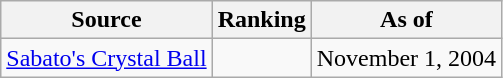<table class="wikitable" style="text-align:center">
<tr>
<th>Source</th>
<th>Ranking</th>
<th>As of</th>
</tr>
<tr>
<td align=left><a href='#'>Sabato's Crystal Ball</a></td>
<td></td>
<td>November 1, 2004</td>
</tr>
</table>
